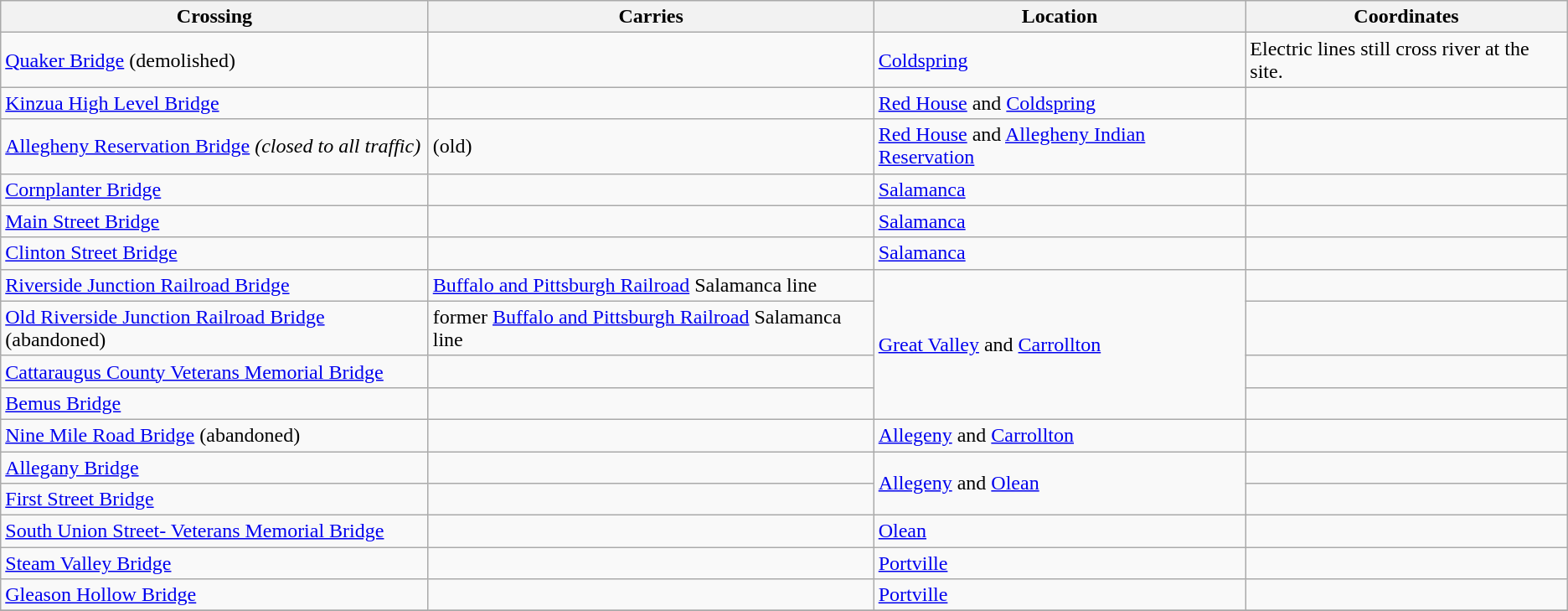<table class=wikitable>
<tr>
<th>Crossing</th>
<th>Carries</th>
<th>Location</th>
<th>Coordinates</th>
</tr>
<tr>
<td><a href='#'>Quaker Bridge</a> (demolished)</td>
<td></td>
<td><a href='#'>Coldspring</a></td>
<td>Electric lines still cross river at the site.</td>
</tr>
<tr>
<td><a href='#'>Kinzua High Level Bridge</a></td>
<td></td>
<td><a href='#'>Red House</a> and <a href='#'>Coldspring</a></td>
<td></td>
</tr>
<tr>
<td><a href='#'>Allegheny Reservation Bridge</a> <em>(closed to all traffic)</em></td>
<td> (old)</td>
<td><a href='#'>Red House</a> and <a href='#'>Allegheny Indian Reservation</a></td>
<td></td>
</tr>
<tr>
<td><a href='#'>Cornplanter Bridge</a></td>
<td></td>
<td><a href='#'>Salamanca</a></td>
<td></td>
</tr>
<tr>
<td><a href='#'>Main Street Bridge</a></td>
<td></td>
<td><a href='#'>Salamanca</a></td>
<td></td>
</tr>
<tr>
<td><a href='#'>Clinton Street Bridge</a></td>
<td></td>
<td><a href='#'>Salamanca</a></td>
<td></td>
</tr>
<tr>
<td><a href='#'>Riverside Junction Railroad Bridge</a></td>
<td><a href='#'>Buffalo and Pittsburgh Railroad</a> Salamanca line</td>
<td rowspan=4><a href='#'>Great Valley</a> and <a href='#'>Carrollton</a></td>
<td></td>
</tr>
<tr>
<td><a href='#'>Old Riverside Junction Railroad Bridge</a> (abandoned)</td>
<td>former <a href='#'>Buffalo and Pittsburgh Railroad</a> Salamanca line</td>
<td></td>
</tr>
<tr>
<td><a href='#'>Cattaraugus County Veterans Memorial Bridge</a></td>
<td></td>
<td></td>
</tr>
<tr>
<td><a href='#'>Bemus Bridge</a></td>
<td></td>
<td></td>
</tr>
<tr>
<td><a href='#'>Nine Mile Road Bridge</a> (abandoned)</td>
<td></td>
<td><a href='#'>Allegeny</a> and <a href='#'>Carrollton</a></td>
<td></td>
</tr>
<tr>
<td><a href='#'>Allegany Bridge</a></td>
<td></td>
<td rowspan=2><a href='#'>Allegeny</a> and <a href='#'>Olean</a></td>
<td></td>
</tr>
<tr>
<td><a href='#'>First Street Bridge</a></td>
<td></td>
<td></td>
</tr>
<tr>
<td><a href='#'>South Union Street- Veterans Memorial Bridge</a></td>
<td></td>
<td><a href='#'>Olean</a></td>
<td></td>
</tr>
<tr>
<td><a href='#'>Steam Valley Bridge</a></td>
<td></td>
<td><a href='#'>Portville</a></td>
<td></td>
</tr>
<tr>
<td><a href='#'>Gleason Hollow Bridge</a></td>
<td></td>
<td><a href='#'>Portville</a></td>
<td></td>
</tr>
<tr>
</tr>
</table>
